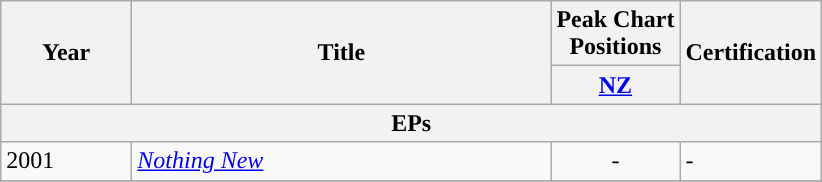<table class="wikitable">
<tr>
<th scope="col" rowspan="2" style="width:5em;">Year</th>
<th scope="col" rowspan="2" style="width:17em;">Title</th>
<th>Peak Chart<br>Positions</th>
<th rowspan="2">Certification</th>
</tr>
<tr>
<th><a href='#'>NZ</a></th>
</tr>
<tr>
<th colspan="6">EPs</th>
</tr>
<tr>
<td>2001</td>
<td><em><a href='#'>Nothing New</a></em></td>
<td align="center">-</td>
<td>-</td>
</tr>
<tr>
</tr>
</table>
